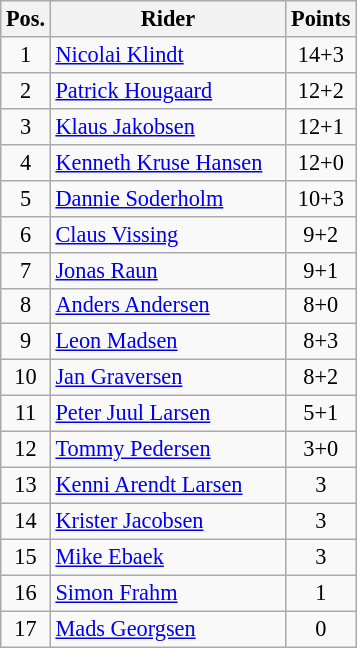<table class=wikitable style="font-size:93%;">
<tr>
<th width=25px>Pos.</th>
<th width=150px>Rider</th>
<th width=40px>Points</th>
</tr>
<tr align=center>
<td>1</td>
<td align=left><a href='#'>Nicolai Klindt</a></td>
<td>14+3</td>
</tr>
<tr align=center>
<td>2</td>
<td align=left><a href='#'>Patrick Hougaard</a></td>
<td>12+2</td>
</tr>
<tr align=center>
<td>3</td>
<td align=left><a href='#'>Klaus Jakobsen</a></td>
<td>12+1</td>
</tr>
<tr align=center>
<td>4</td>
<td align=left><a href='#'>Kenneth Kruse Hansen</a></td>
<td>12+0</td>
</tr>
<tr align=center>
<td>5</td>
<td align=left><a href='#'>Dannie Soderholm</a></td>
<td>10+3</td>
</tr>
<tr align=center>
<td>6</td>
<td align=left><a href='#'>Claus Vissing</a></td>
<td>9+2</td>
</tr>
<tr align=center>
<td>7</td>
<td align=left><a href='#'>Jonas Raun</a></td>
<td>9+1</td>
</tr>
<tr align=center>
<td>8</td>
<td align=left><a href='#'>Anders Andersen</a></td>
<td>8+0</td>
</tr>
<tr align=center>
<td>9</td>
<td align=left><a href='#'>Leon Madsen</a></td>
<td>8+3</td>
</tr>
<tr align=center>
<td>10</td>
<td align=left><a href='#'>Jan Graversen</a></td>
<td>8+2</td>
</tr>
<tr align=center>
<td>11</td>
<td align=left><a href='#'>Peter Juul Larsen</a></td>
<td>5+1</td>
</tr>
<tr align=center>
<td>12</td>
<td align=left><a href='#'>Tommy Pedersen</a></td>
<td>3+0</td>
</tr>
<tr align=center>
<td>13</td>
<td align=left><a href='#'>Kenni Arendt Larsen</a></td>
<td>3</td>
</tr>
<tr align=center>
<td>14</td>
<td align=left><a href='#'>Krister Jacobsen</a></td>
<td>3</td>
</tr>
<tr align=center>
<td>15</td>
<td align=left><a href='#'>Mike Ebaek</a></td>
<td>3</td>
</tr>
<tr align=center>
<td>16</td>
<td align=left><a href='#'>Simon Frahm</a></td>
<td>1</td>
</tr>
<tr align=center>
<td>17</td>
<td align=left><a href='#'>Mads Georgsen</a></td>
<td>0</td>
</tr>
</table>
